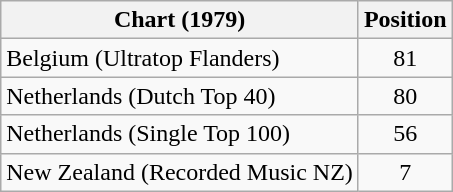<table class="wikitable sortable">
<tr>
<th align="left">Chart (1979)</th>
<th style="text-align:center;">Position</th>
</tr>
<tr>
<td>Belgium (Ultratop Flanders)</td>
<td style="text-align:center;">81</td>
</tr>
<tr>
<td>Netherlands (Dutch Top 40)</td>
<td style="text-align:center;">80</td>
</tr>
<tr>
<td>Netherlands (Single Top 100)</td>
<td style="text-align:center;">56</td>
</tr>
<tr>
<td>New Zealand (Recorded Music NZ)</td>
<td style="text-align:center;">7</td>
</tr>
</table>
